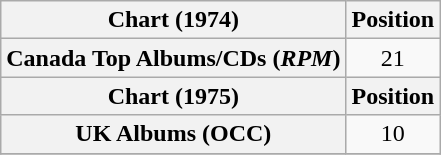<table class="wikitable plainrowheaders" style="text-align:center;">
<tr>
<th scope="col">Chart (1974)</th>
<th scope="col">Position</th>
</tr>
<tr>
<th scope="row">Canada Top Albums/CDs (<em>RPM</em>)</th>
<td>21</td>
</tr>
<tr>
<th scope="col">Chart (1975)</th>
<th scope="col">Position</th>
</tr>
<tr>
<th scope="row">UK Albums (OCC)</th>
<td>10</td>
</tr>
<tr>
</tr>
</table>
